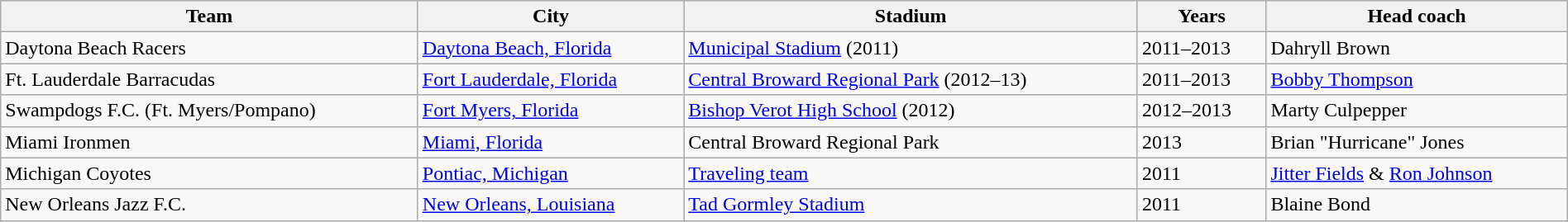<table class="wikitable" style="width: 100%; text-align:left">
<tr>
<th>Team</th>
<th>City</th>
<th>Stadium</th>
<th>Years</th>
<th>Head coach</th>
</tr>
<tr>
<td>Daytona Beach Racers</td>
<td><a href='#'>Daytona Beach, Florida</a></td>
<td><a href='#'>Municipal Stadium</a> (2011)</td>
<td>2011–2013</td>
<td>Dahryll Brown</td>
</tr>
<tr>
<td Fort Lauderdale Barracudas>Ft. Lauderdale Barracudas</td>
<td><a href='#'>Fort Lauderdale, Florida</a></td>
<td><a href='#'>Central Broward Regional Park</a> (2012–13)</td>
<td>2011–2013</td>
<td><a href='#'>Bobby Thompson</a></td>
</tr>
<tr>
<td>Swampdogs F.C. (Ft. Myers/Pompano)</td>
<td><a href='#'>Fort Myers, Florida</a></td>
<td><a href='#'>Bishop Verot High School</a> (2012)</td>
<td>2012–2013</td>
<td>Marty Culpepper</td>
</tr>
<tr>
<td>Miami Ironmen</td>
<td><a href='#'>Miami, Florida</a></td>
<td>Central Broward Regional Park</td>
<td>2013</td>
<td>Brian "Hurricane" Jones</td>
</tr>
<tr>
<td>Michigan Coyotes</td>
<td><a href='#'>Pontiac, Michigan</a></td>
<td><a href='#'>Traveling team</a></td>
<td>2011</td>
<td><a href='#'>Jitter Fields</a> & <a href='#'>Ron Johnson</a></td>
</tr>
<tr>
<td>New Orleans Jazz F.C.</td>
<td><a href='#'>New Orleans, Louisiana</a></td>
<td><a href='#'>Tad Gormley Stadium</a></td>
<td>2011</td>
<td>Blaine Bond</td>
</tr>
</table>
